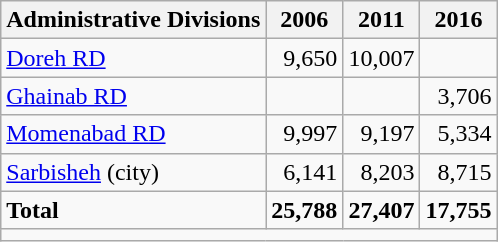<table class="wikitable">
<tr>
<th>Administrative Divisions</th>
<th>2006</th>
<th>2011</th>
<th>2016</th>
</tr>
<tr>
<td><a href='#'>Doreh RD</a></td>
<td style="text-align: right;">9,650</td>
<td style="text-align: right;">10,007</td>
<td style="text-align: right;"></td>
</tr>
<tr>
<td><a href='#'>Ghainab RD</a></td>
<td style="text-align: right;"></td>
<td style="text-align: right;"></td>
<td style="text-align: right;">3,706</td>
</tr>
<tr>
<td><a href='#'>Momenabad RD</a></td>
<td style="text-align: right;">9,997</td>
<td style="text-align: right;">9,197</td>
<td style="text-align: right;">5,334</td>
</tr>
<tr>
<td><a href='#'>Sarbisheh</a> (city)</td>
<td style="text-align: right;">6,141</td>
<td style="text-align: right;">8,203</td>
<td style="text-align: right;">8,715</td>
</tr>
<tr>
<td><strong>Total</strong></td>
<td style="text-align: right;"><strong>25,788</strong></td>
<td style="text-align: right;"><strong>27,407</strong></td>
<td style="text-align: right;"><strong>17,755</strong></td>
</tr>
<tr>
<td colspan=4></td>
</tr>
</table>
